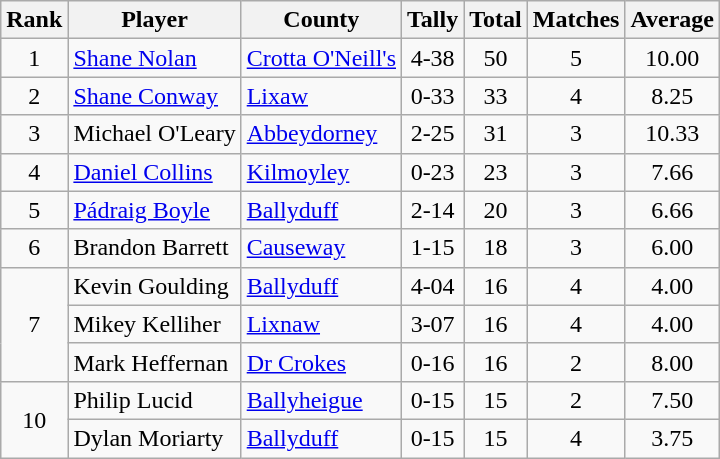<table class="wikitable">
<tr>
<th>Rank</th>
<th>Player</th>
<th>County</th>
<th>Tally</th>
<th>Total</th>
<th>Matches</th>
<th>Average</th>
</tr>
<tr>
<td rowspan=1 align=center>1</td>
<td><a href='#'>Shane Nolan</a></td>
<td><a href='#'>Crotta O'Neill's</a></td>
<td align=center>4-38</td>
<td align=center>50</td>
<td align=center>5</td>
<td align=center>10.00</td>
</tr>
<tr>
<td rowspan=1 align=center>2</td>
<td><a href='#'>Shane Conway</a></td>
<td><a href='#'>Lixaw</a></td>
<td align=center>0-33</td>
<td align=center>33</td>
<td align=center>4</td>
<td align=center>8.25</td>
</tr>
<tr>
<td rowspan=1 align=center>3</td>
<td>Michael O'Leary</td>
<td><a href='#'>Abbeydorney</a></td>
<td align=center>2-25</td>
<td align=center>31</td>
<td align=center>3</td>
<td align=center>10.33</td>
</tr>
<tr>
<td rowspan=1 align=center>4</td>
<td><a href='#'>Daniel Collins</a></td>
<td><a href='#'>Kilmoyley</a></td>
<td align=center>0-23</td>
<td align=center>23</td>
<td align=center>3</td>
<td align=center>7.66</td>
</tr>
<tr>
<td rowspan=1 align=center>5</td>
<td><a href='#'>Pádraig Boyle</a></td>
<td><a href='#'>Ballyduff</a></td>
<td align=center>2-14</td>
<td align=center>20</td>
<td align=center>3</td>
<td align=center>6.66</td>
</tr>
<tr>
<td rowspan=1 align=center>6</td>
<td>Brandon Barrett</td>
<td><a href='#'>Causeway</a></td>
<td align=center>1-15</td>
<td align=center>18</td>
<td align=center>3</td>
<td align=center>6.00</td>
</tr>
<tr>
<td rowspan=3 align=center>7</td>
<td>Kevin Goulding</td>
<td><a href='#'>Ballyduff</a></td>
<td align=center>4-04</td>
<td align=center>16</td>
<td align=center>4</td>
<td align=center>4.00</td>
</tr>
<tr>
<td>Mikey Kelliher</td>
<td><a href='#'>Lixnaw</a></td>
<td align=center>3-07</td>
<td align=center>16</td>
<td align=center>4</td>
<td align=center>4.00</td>
</tr>
<tr>
<td>Mark Heffernan</td>
<td><a href='#'>Dr Crokes</a></td>
<td align=center>0-16</td>
<td align=center>16</td>
<td align=center>2</td>
<td align=center>8.00</td>
</tr>
<tr>
<td rowspan=2 align=center>10</td>
<td>Philip Lucid</td>
<td><a href='#'>Ballyheigue</a></td>
<td align=center>0-15</td>
<td align=center>15</td>
<td align=center>2</td>
<td align=center>7.50</td>
</tr>
<tr>
<td>Dylan Moriarty</td>
<td><a href='#'>Ballyduff</a></td>
<td align=center>0-15</td>
<td align=center>15</td>
<td align=center>4</td>
<td align=center>3.75</td>
</tr>
</table>
